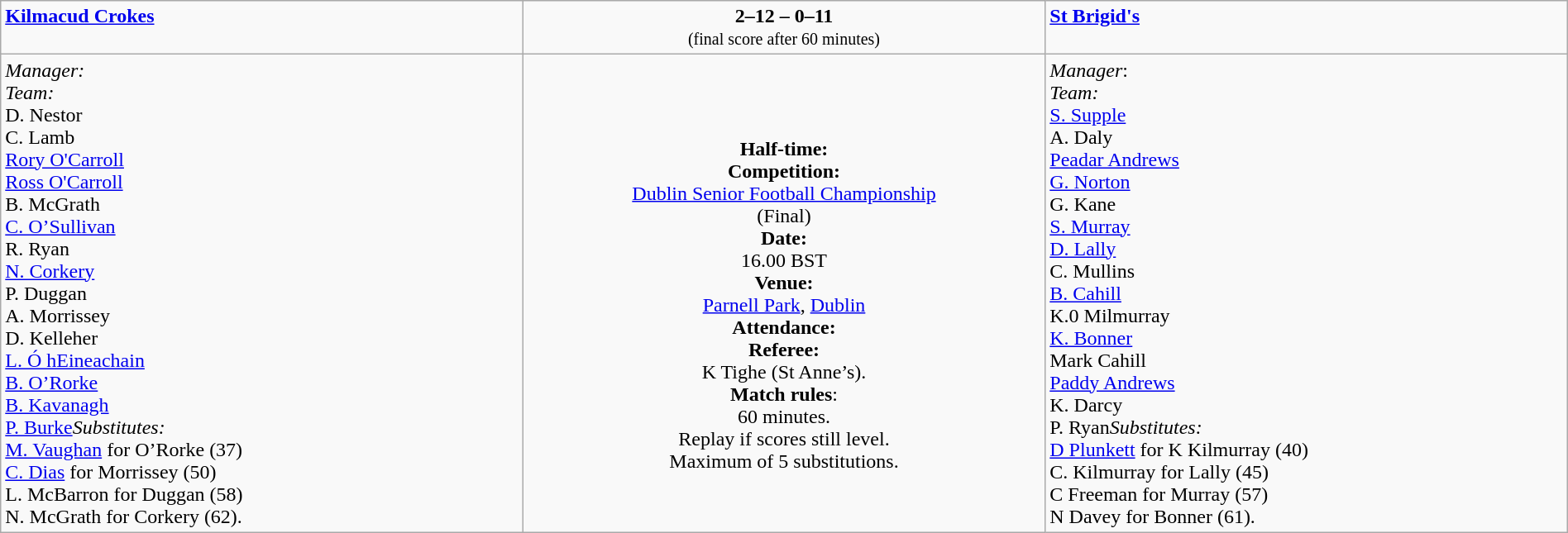<table class="wikitable" style="width:100%;">
<tr style="vertical-align:top;">
<td style="width:33%; "><span><strong><a href='#'>Kilmacud Crokes</a></strong></span><br><small></small></td>
<td style="width:33%; text-align:center;"><span><strong>2–12 – 0–11</strong></span><br><small>(final score after 60 minutes)</small></td>
<td style="width:33%; "><span><strong><a href='#'>St Brigid's</a></strong></span><br><small></small></td>
</tr>
<tr>
<td valign=top><em>Manager: </em><br><em>Team:</em><br>
D. Nestor<br>C. Lamb<br><a href='#'>Rory O'Carroll</a><br><a href='#'>Ross O'Carroll</a><br>B. McGrath<br><a href='#'>C. O’Sullivan</a><br>R. Ryan<br><a href='#'>N. Corkery</a><br>P. Duggan<br>A. Morrissey<br>D. Kelleher<br><a href='#'>L. Ó hEineachain</a><br><a href='#'>B. O’Rorke</a><br><a href='#'>B. Kavanagh</a><br><a href='#'>P. Burke</a><em>Substitutes:</em><br><a href='#'>M. Vaughan</a> for O’Rorke (37)<br><a href='#'>C. Dias</a> for Morrissey (50)<br>L. McBarron for Duggan (58)<br>N. McGrath for Corkery (62).</td>
<td style="vertical-align:middle; text-align:center;"><br><strong>Half-time:</strong><br><strong>Competition:</strong><br><a href='#'>Dublin Senior Football Championship</a><br>(Final)<br><strong>Date:</strong><br>16.00 BST<br><strong>Venue:</strong><br><a href='#'>Parnell Park</a>, <a href='#'>Dublin</a><br><strong>Attendance:</strong><br><strong>Referee:<br></strong>K Tighe (St Anne’s).<br><strong>Match rules</strong>:<br>60 minutes.<br>Replay if scores still level.<br>Maximum of 5 substitutions.
</td>
<td valign=top><em>Manager</em>:<br><em>Team:</em><br>
<a href='#'>S. Supple</a><br>A. Daly<br><a href='#'>Peadar Andrews</a><br><a href='#'>G. Norton</a><br>G. Kane<br><a href='#'>S. Murray</a><br><a href='#'>D. Lally</a><br>C. Mullins<br><a href='#'>B. Cahill</a><br>K.0 Milmurray<br><a href='#'>K. Bonner</a><br>Mark Cahill<br><a href='#'>Paddy Andrews</a><br>K. Darcy<br>P. Ryan<em>Substitutes:</em> <br><a href='#'>D Plunkett</a> for K Kilmurray (40)<br>C. Kilmurray for Lally (45)<br>C Freeman for Murray (57)<br>N Davey for Bonner (61).</td>
</tr>
</table>
